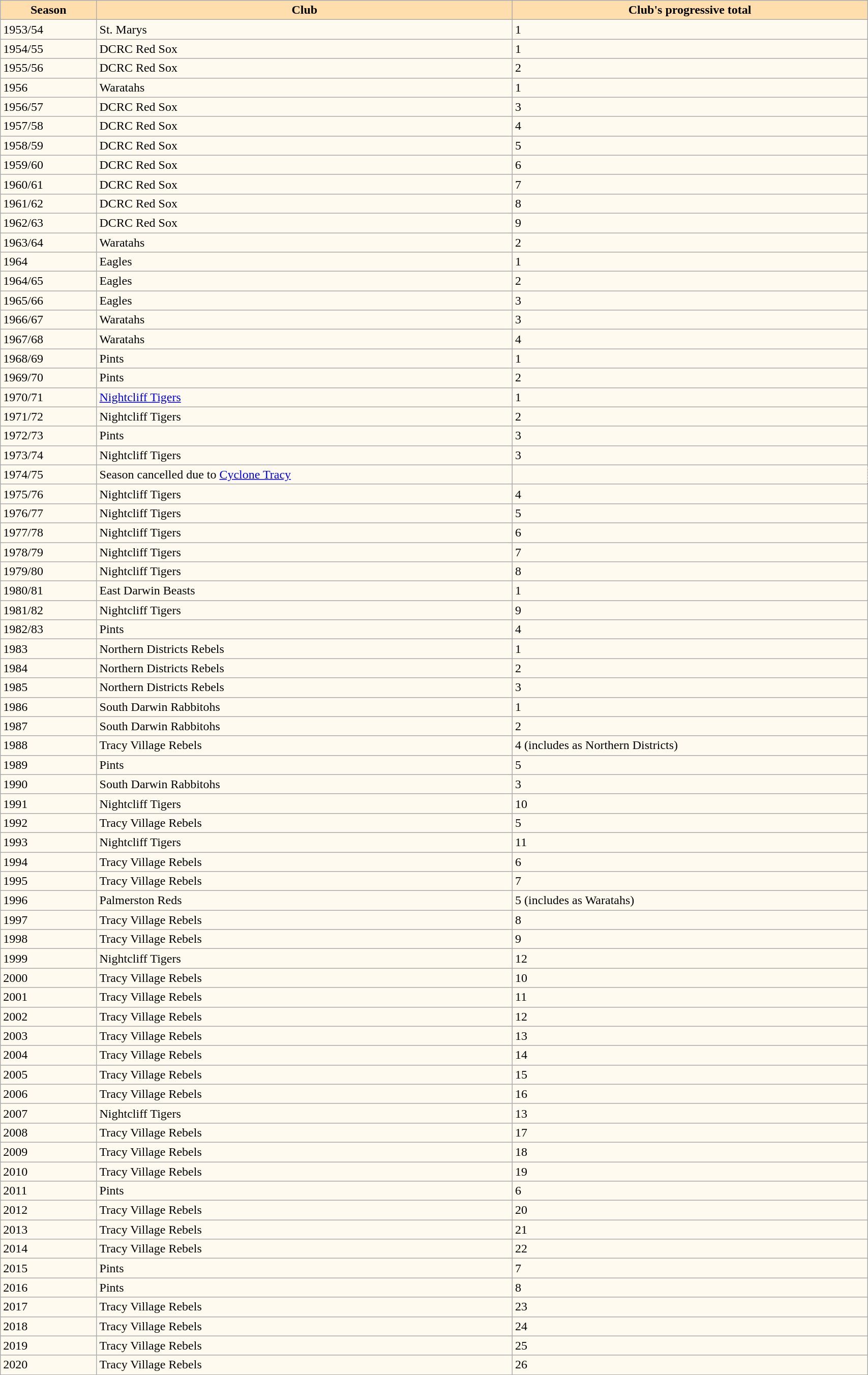<table class="wikitable collapsible collapsed" width=90% style="background: #fffaef; border: 1px dotted gray;">
<tr>
<th style="background:#ffdead;">Season</th>
<th style="background:#ffdead;">Club</th>
<th style="background:#ffdead;">Club's progressive total</th>
</tr>
<tr>
<td>1953/54</td>
<td>St. Marys</td>
<td>1</td>
</tr>
<tr>
<td>1954/55</td>
<td>DCRC Red Sox</td>
<td>1</td>
</tr>
<tr>
<td>1955/56</td>
<td>DCRC Red Sox</td>
<td>2</td>
</tr>
<tr>
<td>1956</td>
<td>Waratahs</td>
<td>1</td>
</tr>
<tr>
<td>1956/57</td>
<td>DCRC Red Sox</td>
<td>3</td>
</tr>
<tr>
<td>1957/58</td>
<td>DCRC Red Sox</td>
<td>4</td>
</tr>
<tr>
<td>1958/59</td>
<td>DCRC Red Sox</td>
<td>5</td>
</tr>
<tr>
<td>1959/60</td>
<td>DCRC Red Sox</td>
<td>6</td>
</tr>
<tr>
<td>1960/61</td>
<td>DCRC Red Sox</td>
<td>7</td>
</tr>
<tr>
<td>1961/62</td>
<td>DCRC Red Sox</td>
<td>8</td>
</tr>
<tr>
<td>1962/63</td>
<td>DCRC Red Sox</td>
<td>9</td>
</tr>
<tr>
<td>1963/64</td>
<td>Waratahs</td>
<td>2</td>
</tr>
<tr>
<td>1964</td>
<td>Eagles</td>
<td>1</td>
</tr>
<tr>
<td>1964/65</td>
<td>Eagles</td>
<td>2</td>
</tr>
<tr>
<td>1965/66</td>
<td>Eagles</td>
<td>3</td>
</tr>
<tr>
<td>1966/67</td>
<td>Waratahs</td>
<td>3</td>
</tr>
<tr>
<td>1967/68</td>
<td>Waratahs</td>
<td>4</td>
</tr>
<tr>
<td>1968/69</td>
<td>Pints</td>
<td>1</td>
</tr>
<tr>
<td>1969/70</td>
<td>Pints</td>
<td>2</td>
</tr>
<tr>
<td>1970/71</td>
<td><a href='#'>Nightcliff Tigers</a></td>
<td>1</td>
</tr>
<tr>
<td>1971/72</td>
<td>Nightcliff Tigers</td>
<td>2</td>
</tr>
<tr>
<td>1972/73</td>
<td>Pints</td>
<td>3</td>
</tr>
<tr>
<td>1973/74</td>
<td>Nightcliff Tigers</td>
<td>3</td>
</tr>
<tr>
<td>1974/75</td>
<td>Season cancelled due to <a href='#'>Cyclone Tracy</a></td>
</tr>
<tr>
<td>1975/76</td>
<td>Nightcliff Tigers</td>
<td>4</td>
</tr>
<tr>
<td>1976/77</td>
<td>Nightcliff Tigers</td>
<td>5</td>
</tr>
<tr>
<td>1977/78</td>
<td>Nightcliff Tigers</td>
<td>6</td>
</tr>
<tr>
<td>1978/79</td>
<td>Nightcliff Tigers</td>
<td>7</td>
</tr>
<tr>
<td>1979/80</td>
<td>Nightcliff Tigers</td>
<td>8</td>
</tr>
<tr>
<td>1980/81</td>
<td>East Darwin Beasts</td>
<td>1</td>
</tr>
<tr>
<td>1981/82</td>
<td>Nightcliff Tigers</td>
<td>9</td>
</tr>
<tr>
<td>1982/83</td>
<td>Pints</td>
<td>4</td>
</tr>
<tr>
<td>1983</td>
<td>Northern Districts Rebels</td>
<td>1</td>
</tr>
<tr>
<td>1984</td>
<td>Northern Districts Rebels</td>
<td>2</td>
</tr>
<tr>
<td>1985</td>
<td>Northern Districts Rebels</td>
<td>3</td>
</tr>
<tr>
<td>1986</td>
<td>South Darwin Rabbitohs</td>
<td>1</td>
</tr>
<tr>
<td>1987</td>
<td>South Darwin Rabbitohs</td>
<td>2</td>
</tr>
<tr>
<td>1988</td>
<td>Tracy Village Rebels</td>
<td>4 (includes as Northern Districts)</td>
</tr>
<tr>
<td>1989</td>
<td>Pints</td>
<td>5</td>
</tr>
<tr>
<td>1990</td>
<td>South Darwin Rabbitohs</td>
<td>3</td>
</tr>
<tr>
<td>1991</td>
<td>Nightcliff Tigers</td>
<td>10</td>
</tr>
<tr>
<td>1992</td>
<td>Tracy Village Rebels</td>
<td>5</td>
</tr>
<tr>
<td>1993</td>
<td>Nightcliff Tigers</td>
<td>11</td>
</tr>
<tr>
<td>1994</td>
<td>Tracy Village Rebels</td>
<td>6</td>
</tr>
<tr>
<td>1995</td>
<td>Tracy Village Rebels</td>
<td>7</td>
</tr>
<tr>
<td>1996</td>
<td>Palmerston Reds</td>
<td>5 (includes as Waratahs)</td>
</tr>
<tr>
<td>1997</td>
<td>Tracy Village Rebels</td>
<td>8</td>
</tr>
<tr>
<td>1998</td>
<td>Tracy Village Rebels</td>
<td>9</td>
</tr>
<tr>
<td>1999</td>
<td>Nightcliff Tigers</td>
<td>12</td>
</tr>
<tr>
<td>2000</td>
<td>Tracy Village Rebels</td>
<td>10</td>
</tr>
<tr>
<td>2001</td>
<td>Tracy Village Rebels</td>
<td>11</td>
</tr>
<tr>
<td>2002</td>
<td>Tracy Village Rebels</td>
<td>12</td>
</tr>
<tr>
<td>2003</td>
<td>Tracy Village Rebels</td>
<td>13</td>
</tr>
<tr>
<td>2004</td>
<td>Tracy Village Rebels</td>
<td>14</td>
</tr>
<tr>
<td>2005</td>
<td>Tracy Village Rebels</td>
<td>15</td>
</tr>
<tr>
<td>2006</td>
<td>Tracy Village Rebels</td>
<td>16</td>
</tr>
<tr>
<td>2007</td>
<td>Nightcliff Tigers</td>
<td>13</td>
</tr>
<tr>
<td>2008</td>
<td>Tracy Village Rebels</td>
<td>17</td>
</tr>
<tr>
<td>2009</td>
<td>Tracy Village Rebels</td>
<td>18</td>
</tr>
<tr>
<td>2010</td>
<td>Tracy Village Rebels</td>
<td>19</td>
</tr>
<tr>
<td>2011</td>
<td>Pints</td>
<td>6</td>
</tr>
<tr>
<td>2012</td>
<td>Tracy Village Rebels</td>
<td>20</td>
</tr>
<tr>
<td>2013</td>
<td>Tracy Village Rebels</td>
<td>21</td>
</tr>
<tr>
<td>2014</td>
<td>Tracy Village Rebels</td>
<td>22</td>
</tr>
<tr>
<td>2015</td>
<td>Pints</td>
<td>7</td>
</tr>
<tr>
<td>2016</td>
<td>Pints</td>
<td>8</td>
</tr>
<tr>
<td>2017</td>
<td>Tracy Village Rebels</td>
<td>23</td>
</tr>
<tr>
<td>2018</td>
<td>Tracy Village Rebels</td>
<td>24</td>
</tr>
<tr>
<td>2019</td>
<td>Tracy Village Rebels</td>
<td>25</td>
</tr>
<tr>
<td>2020</td>
<td>Tracy Village Rebels</td>
<td>26</td>
</tr>
</table>
